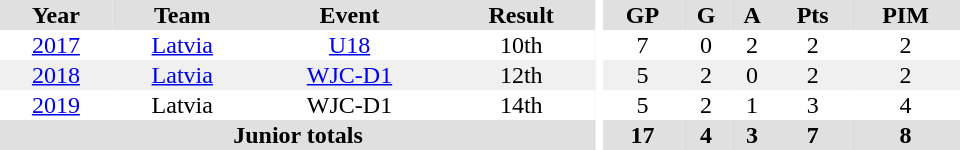<table border="0" cellpadding="1" cellspacing="0" ID="Table3" style="text-align:center; width:40em">
<tr ALIGN="center" bgcolor="#e0e0e0">
<th>Year</th>
<th>Team</th>
<th>Event</th>
<th>Result</th>
<th rowspan="99" bgcolor="#ffffff"></th>
<th>GP</th>
<th>G</th>
<th>A</th>
<th>Pts</th>
<th>PIM</th>
</tr>
<tr>
<td><a href='#'>2017</a></td>
<td><a href='#'>Latvia</a></td>
<td><a href='#'>U18</a></td>
<td>10th</td>
<td>7</td>
<td>0</td>
<td>2</td>
<td>2</td>
<td>2</td>
</tr>
<tr bgcolor="#f0f0f0">
<td><a href='#'>2018</a></td>
<td><a href='#'>Latvia</a></td>
<td><a href='#'>WJC-D1</a></td>
<td>12th</td>
<td>5</td>
<td>2</td>
<td>0</td>
<td>2</td>
<td>2</td>
</tr>
<tr>
<td><a href='#'>2019</a></td>
<td>Latvia</td>
<td>WJC-D1</td>
<td>14th</td>
<td>5</td>
<td>2</td>
<td>1</td>
<td>3</td>
<td>4</td>
</tr>
<tr bgcolor="#e0e0e0">
<th colspan="4">Junior totals</th>
<th>17</th>
<th>4</th>
<th>3</th>
<th>7</th>
<th>8</th>
</tr>
</table>
